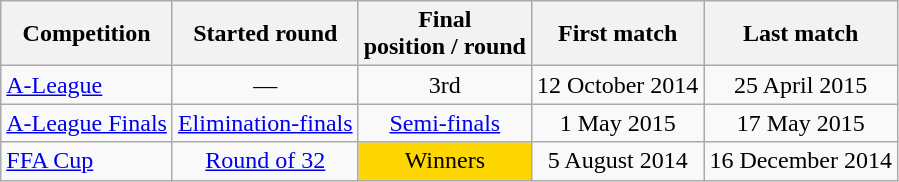<table class="wikitable">
<tr>
<th>Competition</th>
<th>Started round</th>
<th>Final <br>position / round</th>
<th>First match</th>
<th>Last match</th>
</tr>
<tr style="text-align: center">
<td align=left><a href='#'>A-League</a></td>
<td>—</td>
<td>3rd</td>
<td>12 October 2014</td>
<td>25 April 2015</td>
</tr>
<tr style="text-align: center">
<td align=left><a href='#'>A-League Finals</a></td>
<td><a href='#'>Elimination-finals</a></td>
<td><a href='#'>Semi-finals</a></td>
<td>1 May 2015</td>
<td>17 May 2015</td>
</tr>
<tr style="text-align: center">
<td align=left><a href='#'>FFA Cup</a></td>
<td><a href='#'>Round of 32</a></td>
<td style="background: gold">Winners</td>
<td>5 August 2014</td>
<td>16 December 2014</td>
</tr>
</table>
